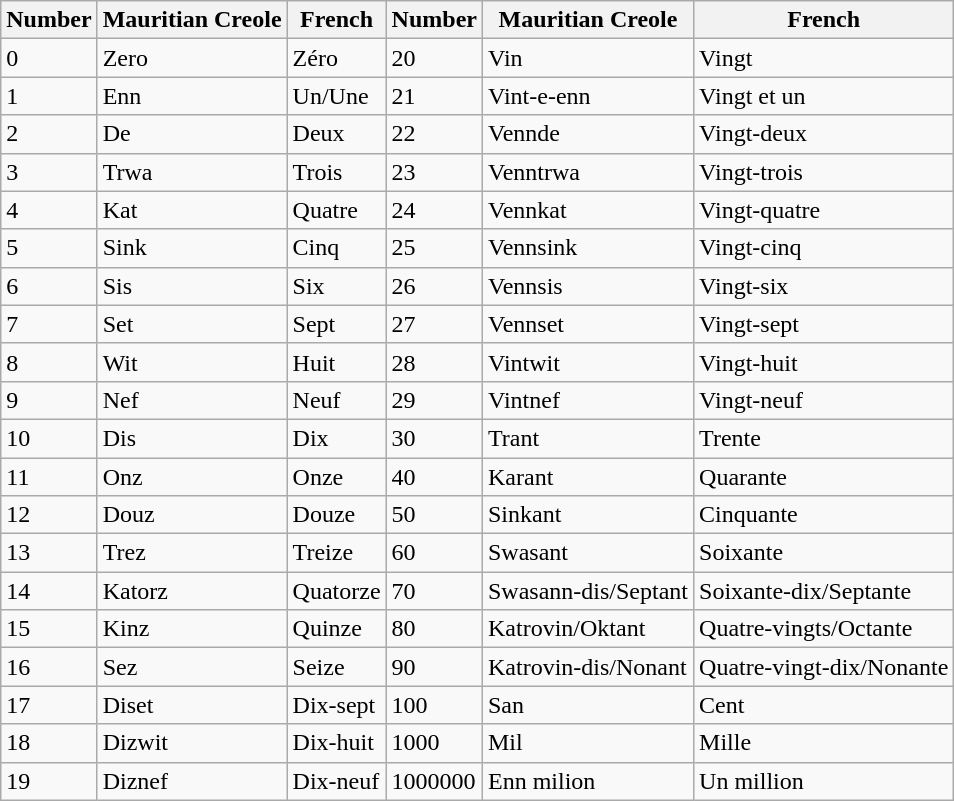<table class="wikitable">
<tr>
<th>Number</th>
<th>Mauritian Creole</th>
<th>French</th>
<th>Number</th>
<th>Mauritian Creole</th>
<th>French</th>
</tr>
<tr>
<td>0</td>
<td>Zero</td>
<td>Zéro</td>
<td>20</td>
<td>Vin</td>
<td>Vingt</td>
</tr>
<tr>
<td>1</td>
<td>Enn</td>
<td>Un/Une</td>
<td>21</td>
<td>Vint-e-enn</td>
<td>Vingt et un</td>
</tr>
<tr>
<td>2</td>
<td>De</td>
<td>Deux</td>
<td>22</td>
<td>Vennde</td>
<td>Vingt-deux</td>
</tr>
<tr>
<td>3</td>
<td>Trwa</td>
<td>Trois</td>
<td>23</td>
<td>Venntrwa</td>
<td>Vingt-trois</td>
</tr>
<tr>
<td>4</td>
<td>Kat</td>
<td>Quatre</td>
<td>24</td>
<td>Vennkat</td>
<td>Vingt-quatre</td>
</tr>
<tr>
<td>5</td>
<td>Sink</td>
<td>Cinq</td>
<td>25</td>
<td>Vennsink</td>
<td>Vingt-cinq</td>
</tr>
<tr>
<td>6</td>
<td>Sis</td>
<td>Six</td>
<td>26</td>
<td>Vennsis</td>
<td>Vingt-six</td>
</tr>
<tr>
<td>7</td>
<td>Set</td>
<td>Sept</td>
<td>27</td>
<td>Vennset</td>
<td>Vingt-sept</td>
</tr>
<tr>
<td>8</td>
<td>Wit</td>
<td>Huit</td>
<td>28</td>
<td>Vintwit</td>
<td>Vingt-huit</td>
</tr>
<tr>
<td>9</td>
<td>Nef</td>
<td>Neuf</td>
<td>29</td>
<td>Vintnef</td>
<td>Vingt-neuf</td>
</tr>
<tr>
<td>10</td>
<td>Dis</td>
<td>Dix</td>
<td>30</td>
<td>Trant</td>
<td>Trente</td>
</tr>
<tr>
<td>11</td>
<td>Onz</td>
<td>Onze</td>
<td>40</td>
<td>Karant</td>
<td>Quarante</td>
</tr>
<tr>
<td>12</td>
<td>Douz</td>
<td>Douze</td>
<td>50</td>
<td>Sinkant</td>
<td>Cinquante</td>
</tr>
<tr>
<td>13</td>
<td>Trez</td>
<td>Treize</td>
<td>60</td>
<td>Swasant</td>
<td>Soixante</td>
</tr>
<tr>
<td>14</td>
<td>Katorz</td>
<td>Quatorze</td>
<td>70</td>
<td>Swasann-dis/Septant</td>
<td>Soixante-dix/Septante</td>
</tr>
<tr>
<td>15</td>
<td>Kinz</td>
<td>Quinze</td>
<td>80</td>
<td>Katrovin/Oktant</td>
<td>Quatre-vingts/Octante</td>
</tr>
<tr>
<td>16</td>
<td>Sez</td>
<td>Seize</td>
<td>90</td>
<td>Katrovin-dis/Nonant</td>
<td>Quatre-vingt-dix/Nonante</td>
</tr>
<tr>
<td>17</td>
<td>Diset</td>
<td>Dix-sept</td>
<td>100</td>
<td>San</td>
<td>Cent</td>
</tr>
<tr>
<td>18</td>
<td>Dizwit</td>
<td>Dix-huit</td>
<td>1000</td>
<td>Mil</td>
<td>Mille</td>
</tr>
<tr>
<td>19</td>
<td>Diznef</td>
<td>Dix-neuf</td>
<td>1000000</td>
<td>Enn milion</td>
<td>Un million</td>
</tr>
</table>
